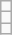<table class="wikitable">
<tr>
<td></td>
</tr>
<tr>
<td></td>
</tr>
<tr>
<td></td>
</tr>
</table>
